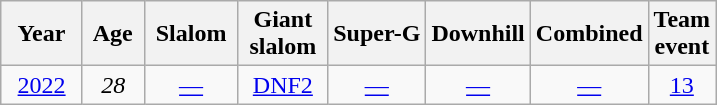<table class=wikitable style="text-align:center">
<tr>
<th>  Year  </th>
<th> Age </th>
<th> Slalom </th>
<th> Giant <br> slalom </th>
<th>Super-G</th>
<th>Downhill</th>
<th>Combined</th>
<th>Team<br>event</th>
</tr>
<tr>
<td><a href='#'>2022</a></td>
<td><em>28</em></td>
<td><a href='#'>—</a></td>
<td><a href='#'>DNF2</a></td>
<td><a href='#'>—</a></td>
<td><a href='#'>—</a></td>
<td><a href='#'>—</a></td>
<td><a href='#'>13</a></td>
</tr>
</table>
